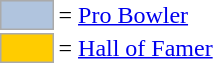<table>
<tr>
<td style="background-color:lightsteelblue; border:1px solid #aaaaaa; width:2em;"></td>
<td>= <a href='#'>Pro Bowler</a></td>
</tr>
<tr>
<td style="background-color:#FFCC00; border:1px solid #aaaaaa; width:2em;"></td>
<td>= <a href='#'>Hall of Famer</a></td>
</tr>
</table>
